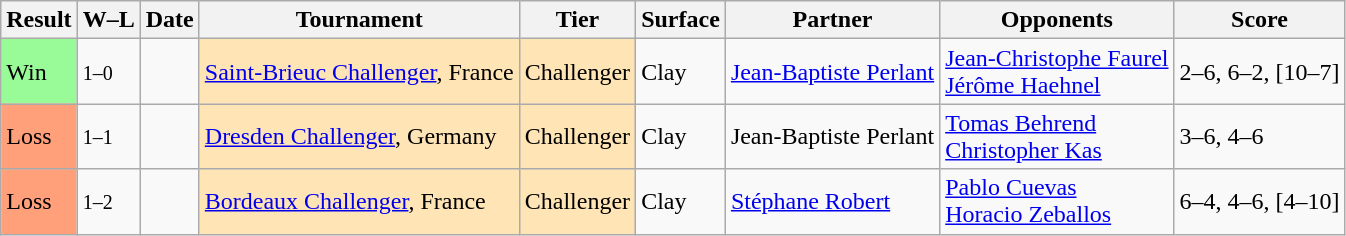<table class="sortable wikitable">
<tr>
<th>Result</th>
<th class="unsortable">W–L</th>
<th>Date</th>
<th>Tournament</th>
<th>Tier</th>
<th>Surface</th>
<th>Partner</th>
<th>Opponents</th>
<th class="unsortable">Score</th>
</tr>
<tr>
<td bgcolor=98FB98>Win</td>
<td><small>1–0</small></td>
<td></td>
<td style="background:moccasin;"><a href='#'>Saint-Brieuc Challenger</a>, France</td>
<td style="background:moccasin;">Challenger</td>
<td>Clay</td>
<td> <a href='#'>Jean-Baptiste Perlant</a></td>
<td> <a href='#'>Jean-Christophe Faurel</a><br> <a href='#'>Jérôme Haehnel</a></td>
<td>2–6, 6–2, [10–7]</td>
</tr>
<tr>
<td bgcolor=FFA07A>Loss</td>
<td><small>1–1</small></td>
<td></td>
<td style="background:moccasin;"><a href='#'>Dresden Challenger</a>, Germany</td>
<td style="background:moccasin;">Challenger</td>
<td>Clay</td>
<td> Jean-Baptiste Perlant</td>
<td> <a href='#'>Tomas Behrend</a><br> <a href='#'>Christopher Kas</a></td>
<td>3–6, 4–6</td>
</tr>
<tr>
<td bgcolor=FFA07A>Loss</td>
<td><small>1–2</small></td>
<td><a href='#'></a></td>
<td style="background:moccasin;"><a href='#'>Bordeaux Challenger</a>, France</td>
<td style="background:moccasin;">Challenger</td>
<td>Clay</td>
<td> <a href='#'>Stéphane Robert</a></td>
<td> <a href='#'>Pablo Cuevas</a><br> <a href='#'>Horacio Zeballos</a></td>
<td>6–4, 4–6, [4–10]</td>
</tr>
</table>
